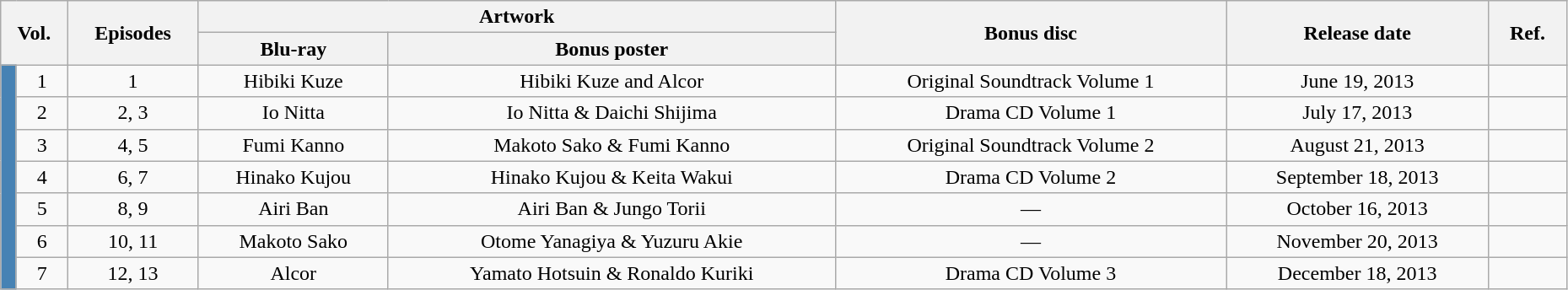<table class="wikitable" style="text-align: center; width: 98%;">
<tr>
<th colspan="2" rowspan="2">Vol.</th>
<th rowspan="2">Episodes</th>
<th colspan="2">Artwork</th>
<th rowspan="2">Bonus disc</th>
<th rowspan="2">Release date</th>
<th rowspan="2" width="5%">Ref.</th>
</tr>
<tr>
<th>Blu-ray</th>
<th>Bonus poster</th>
</tr>
<tr>
<td rowspan="10" width="1%" style="background: SteelBlue;"></td>
<td>1</td>
<td>1</td>
<td>Hibiki Kuze</td>
<td>Hibiki Kuze and Alcor</td>
<td>Original Soundtrack Volume 1</td>
<td>June 19, 2013</td>
<td></td>
</tr>
<tr>
<td>2</td>
<td>2, 3</td>
<td>Io Nitta</td>
<td>Io Nitta & Daichi Shijima</td>
<td>Drama CD Volume 1</td>
<td>July 17, 2013</td>
<td></td>
</tr>
<tr>
<td>3</td>
<td>4, 5</td>
<td>Fumi Kanno</td>
<td>Makoto Sako & Fumi Kanno</td>
<td>Original Soundtrack Volume 2</td>
<td>August 21, 2013</td>
<td></td>
</tr>
<tr>
<td>4</td>
<td>6, 7</td>
<td>Hinako Kujou</td>
<td>Hinako Kujou & Keita Wakui</td>
<td>Drama CD Volume 2</td>
<td>September 18, 2013</td>
<td></td>
</tr>
<tr>
<td>5</td>
<td>8, 9</td>
<td>Airi Ban</td>
<td>Airi Ban & Jungo Torii</td>
<td>—</td>
<td>October 16, 2013</td>
<td></td>
</tr>
<tr>
<td>6</td>
<td>10, 11</td>
<td>Makoto Sako</td>
<td>Otome Yanagiya & Yuzuru Akie</td>
<td>—</td>
<td>November 20, 2013</td>
<td></td>
</tr>
<tr>
<td>7</td>
<td>12, 13</td>
<td>Alcor</td>
<td>Yamato Hotsuin & Ronaldo Kuriki</td>
<td>Drama CD Volume 3</td>
<td>December 18, 2013</td>
<td></td>
</tr>
</table>
